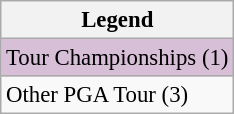<table class="wikitable" style="font-size:95%;">
<tr>
<th>Legend</th>
</tr>
<tr style="background:thistle;">
<td>Tour Championships (1)</td>
</tr>
<tr>
<td>Other PGA Tour (3)</td>
</tr>
</table>
